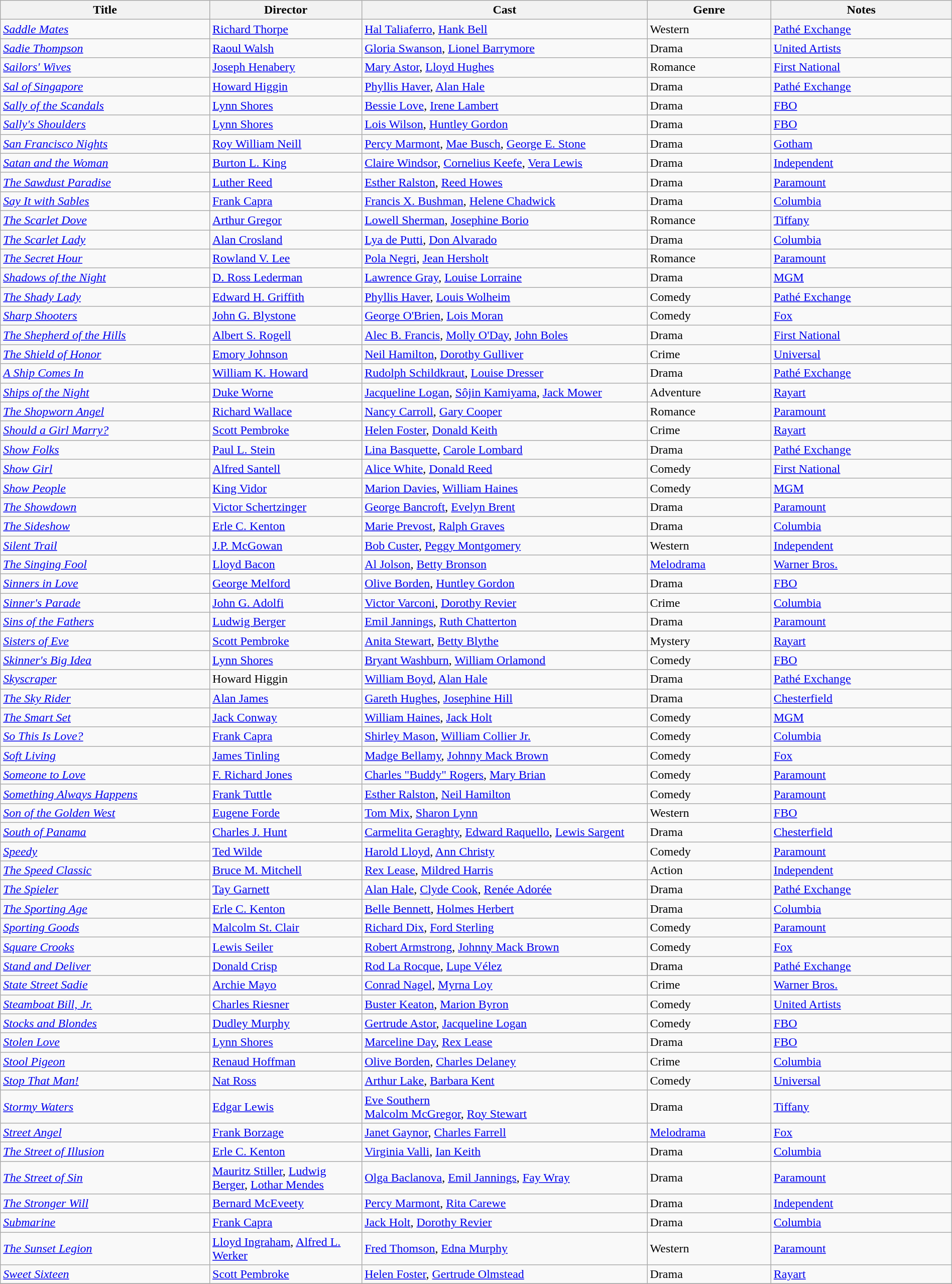<table class="wikitable" style="width:100%;">
<tr>
<th style="width:22%;">Title</th>
<th style="width:16%;">Director</th>
<th style="width:30%;">Cast</th>
<th style="width:13%;">Genre</th>
<th style="width:19%;">Notes</th>
</tr>
<tr>
<td><em><a href='#'>Saddle Mates</a></em></td>
<td><a href='#'>Richard Thorpe</a></td>
<td><a href='#'>Hal Taliaferro</a>, <a href='#'>Hank Bell</a></td>
<td>Western</td>
<td><a href='#'>Pathé Exchange</a></td>
</tr>
<tr>
<td><em><a href='#'>Sadie Thompson</a></em></td>
<td><a href='#'>Raoul Walsh</a></td>
<td><a href='#'>Gloria Swanson</a>, <a href='#'>Lionel Barrymore</a></td>
<td>Drama</td>
<td><a href='#'>United Artists</a></td>
</tr>
<tr>
<td><em><a href='#'>Sailors' Wives</a></em></td>
<td><a href='#'>Joseph Henabery</a></td>
<td><a href='#'>Mary Astor</a>, <a href='#'>Lloyd Hughes</a></td>
<td>Romance</td>
<td><a href='#'>First National</a></td>
</tr>
<tr>
<td><em><a href='#'>Sal of Singapore </a></em></td>
<td><a href='#'>Howard Higgin</a></td>
<td><a href='#'>Phyllis Haver</a>, <a href='#'>Alan Hale</a></td>
<td>Drama</td>
<td><a href='#'>Pathé Exchange</a></td>
</tr>
<tr>
<td><em><a href='#'>Sally of the Scandals</a></em></td>
<td><a href='#'>Lynn Shores</a></td>
<td><a href='#'>Bessie Love</a>, <a href='#'>Irene Lambert</a></td>
<td>Drama</td>
<td><a href='#'>FBO</a></td>
</tr>
<tr>
<td><em><a href='#'>Sally's Shoulders</a></em></td>
<td><a href='#'>Lynn Shores</a></td>
<td><a href='#'>Lois Wilson</a>, <a href='#'>Huntley Gordon</a></td>
<td>Drama</td>
<td><a href='#'>FBO</a></td>
</tr>
<tr>
<td><em><a href='#'>San Francisco Nights</a></em></td>
<td><a href='#'>Roy William Neill</a></td>
<td><a href='#'>Percy Marmont</a>, <a href='#'>Mae Busch</a>, <a href='#'>George E. Stone</a></td>
<td>Drama</td>
<td><a href='#'>Gotham</a></td>
</tr>
<tr>
<td><em><a href='#'>Satan and the Woman </a></em></td>
<td><a href='#'>Burton L. King</a></td>
<td><a href='#'>Claire Windsor</a>, <a href='#'>Cornelius Keefe</a>, <a href='#'>Vera Lewis</a></td>
<td>Drama</td>
<td><a href='#'>Independent</a></td>
</tr>
<tr>
<td><em><a href='#'>The Sawdust Paradise</a></em></td>
<td><a href='#'>Luther Reed</a></td>
<td><a href='#'>Esther Ralston</a>, <a href='#'>Reed Howes</a></td>
<td>Drama</td>
<td><a href='#'>Paramount</a></td>
</tr>
<tr>
<td><em><a href='#'>Say It with Sables</a></em></td>
<td><a href='#'>Frank Capra</a></td>
<td><a href='#'>Francis X. Bushman</a>, <a href='#'>Helene Chadwick</a></td>
<td>Drama</td>
<td><a href='#'>Columbia</a></td>
</tr>
<tr>
<td><em><a href='#'>The Scarlet Dove</a></em></td>
<td><a href='#'>Arthur Gregor</a></td>
<td><a href='#'>Lowell Sherman</a>, <a href='#'>Josephine Borio</a></td>
<td>Romance</td>
<td><a href='#'>Tiffany</a></td>
</tr>
<tr>
<td><em><a href='#'>The Scarlet Lady</a></em></td>
<td><a href='#'>Alan Crosland</a></td>
<td><a href='#'>Lya de Putti</a>, <a href='#'>Don Alvarado</a></td>
<td>Drama</td>
<td><a href='#'>Columbia</a></td>
</tr>
<tr>
<td><em><a href='#'>The Secret Hour</a></em></td>
<td><a href='#'>Rowland V. Lee</a></td>
<td><a href='#'>Pola Negri</a>, <a href='#'>Jean Hersholt</a></td>
<td>Romance</td>
<td><a href='#'>Paramount</a></td>
</tr>
<tr>
<td><em><a href='#'>Shadows of the Night</a></em></td>
<td><a href='#'>D. Ross Lederman</a></td>
<td><a href='#'>Lawrence Gray</a>, <a href='#'>Louise Lorraine</a></td>
<td>Drama</td>
<td><a href='#'>MGM</a></td>
</tr>
<tr>
<td><em><a href='#'>The Shady Lady</a></em></td>
<td><a href='#'>Edward H. Griffith</a></td>
<td><a href='#'>Phyllis Haver</a>, <a href='#'>Louis Wolheim</a></td>
<td>Comedy</td>
<td><a href='#'>Pathé Exchange</a></td>
</tr>
<tr>
<td><em><a href='#'>Sharp Shooters</a></em></td>
<td><a href='#'>John G. Blystone</a></td>
<td><a href='#'>George O'Brien</a>, <a href='#'>Lois Moran</a></td>
<td>Comedy</td>
<td><a href='#'>Fox</a></td>
</tr>
<tr>
<td><em><a href='#'>The Shepherd of the Hills</a></em></td>
<td><a href='#'>Albert S. Rogell</a></td>
<td><a href='#'>Alec B. Francis</a>, <a href='#'>Molly O'Day</a>, <a href='#'>John Boles</a></td>
<td>Drama</td>
<td><a href='#'>First National</a></td>
</tr>
<tr>
<td><em><a href='#'>The Shield of Honor</a></em></td>
<td><a href='#'>Emory Johnson</a></td>
<td><a href='#'>Neil Hamilton</a>, <a href='#'>Dorothy Gulliver</a></td>
<td>Crime</td>
<td><a href='#'>Universal</a></td>
</tr>
<tr>
<td><em><a href='#'>A Ship Comes In </a></em></td>
<td><a href='#'>William K. Howard</a></td>
<td><a href='#'>Rudolph Schildkraut</a>, <a href='#'>Louise Dresser</a></td>
<td>Drama</td>
<td><a href='#'>Pathé Exchange</a></td>
</tr>
<tr>
<td><em><a href='#'>Ships of the Night</a></em></td>
<td><a href='#'>Duke Worne</a></td>
<td><a href='#'>Jacqueline Logan</a>, <a href='#'>Sôjin Kamiyama</a>, <a href='#'>Jack Mower</a></td>
<td>Adventure</td>
<td><a href='#'>Rayart</a></td>
</tr>
<tr>
<td><em><a href='#'>The Shopworn Angel</a></em></td>
<td><a href='#'>Richard Wallace</a></td>
<td><a href='#'>Nancy Carroll</a>, <a href='#'>Gary Cooper</a></td>
<td>Romance</td>
<td><a href='#'>Paramount</a></td>
</tr>
<tr>
<td><em><a href='#'>Should a Girl Marry?</a></em></td>
<td><a href='#'>Scott Pembroke</a></td>
<td><a href='#'>Helen Foster</a>, <a href='#'>Donald Keith</a></td>
<td>Crime</td>
<td><a href='#'>Rayart</a></td>
</tr>
<tr>
<td><em><a href='#'>Show Folks</a></em></td>
<td><a href='#'>Paul L. Stein</a></td>
<td><a href='#'>Lina Basquette</a>, <a href='#'>Carole Lombard</a></td>
<td>Drama</td>
<td><a href='#'>Pathé Exchange</a></td>
</tr>
<tr>
<td><em><a href='#'>Show Girl</a></em></td>
<td><a href='#'>Alfred Santell</a></td>
<td><a href='#'>Alice White</a>, <a href='#'>Donald Reed</a></td>
<td>Comedy</td>
<td><a href='#'>First National</a></td>
</tr>
<tr>
<td><em><a href='#'>Show People</a></em></td>
<td><a href='#'>King Vidor</a></td>
<td><a href='#'>Marion Davies</a>, <a href='#'>William Haines</a></td>
<td>Comedy</td>
<td><a href='#'>MGM</a></td>
</tr>
<tr>
<td><em><a href='#'>The Showdown</a></em></td>
<td><a href='#'>Victor Schertzinger</a></td>
<td><a href='#'>George Bancroft</a>, <a href='#'>Evelyn Brent</a></td>
<td>Drama</td>
<td><a href='#'>Paramount</a></td>
</tr>
<tr>
<td><em><a href='#'>The Sideshow</a></em></td>
<td><a href='#'>Erle C. Kenton</a></td>
<td><a href='#'>Marie Prevost</a>, <a href='#'>Ralph Graves</a></td>
<td>Drama</td>
<td><a href='#'>Columbia</a></td>
</tr>
<tr>
<td><em><a href='#'>Silent Trail</a></em></td>
<td><a href='#'>J.P. McGowan</a></td>
<td><a href='#'>Bob Custer</a>, <a href='#'>Peggy Montgomery</a></td>
<td>Western</td>
<td><a href='#'>Independent</a></td>
</tr>
<tr>
<td><em><a href='#'>The Singing Fool</a></em></td>
<td><a href='#'>Lloyd Bacon</a></td>
<td><a href='#'>Al Jolson</a>, <a href='#'>Betty Bronson</a></td>
<td><a href='#'>Melodrama</a></td>
<td><a href='#'>Warner Bros.</a></td>
</tr>
<tr>
<td><em><a href='#'>Sinners in Love</a></em></td>
<td><a href='#'>George Melford</a></td>
<td><a href='#'>Olive Borden</a>, <a href='#'>Huntley Gordon</a></td>
<td>Drama</td>
<td><a href='#'>FBO</a></td>
</tr>
<tr>
<td><em><a href='#'>Sinner's Parade</a></em></td>
<td><a href='#'>John G. Adolfi</a></td>
<td><a href='#'>Victor Varconi</a>, <a href='#'>Dorothy Revier</a></td>
<td>Crime</td>
<td><a href='#'>Columbia</a></td>
</tr>
<tr>
<td><em><a href='#'>Sins of the Fathers</a></em></td>
<td><a href='#'>Ludwig Berger</a></td>
<td><a href='#'>Emil Jannings</a>, <a href='#'>Ruth Chatterton</a></td>
<td>Drama</td>
<td><a href='#'>Paramount</a></td>
</tr>
<tr>
<td><em><a href='#'>Sisters of Eve</a></em></td>
<td><a href='#'>Scott Pembroke</a></td>
<td><a href='#'>Anita Stewart</a>, <a href='#'>Betty Blythe</a></td>
<td>Mystery</td>
<td><a href='#'>Rayart</a></td>
</tr>
<tr>
<td><em><a href='#'>Skinner's Big Idea</a></em></td>
<td><a href='#'>Lynn Shores</a></td>
<td><a href='#'>Bryant Washburn</a>, <a href='#'>William Orlamond</a></td>
<td>Comedy</td>
<td><a href='#'>FBO</a></td>
</tr>
<tr>
<td><em><a href='#'>Skyscraper</a></em></td>
<td>Howard Higgin</td>
<td><a href='#'>William Boyd</a>, <a href='#'>Alan Hale</a></td>
<td>Drama</td>
<td><a href='#'>Pathé Exchange</a></td>
</tr>
<tr>
<td><em><a href='#'>The Sky Rider</a></em></td>
<td><a href='#'>Alan James</a></td>
<td><a href='#'>Gareth Hughes</a>, <a href='#'>Josephine Hill</a></td>
<td>Drama</td>
<td><a href='#'>Chesterfield</a></td>
</tr>
<tr>
<td><em><a href='#'>The Smart Set</a></em></td>
<td><a href='#'>Jack Conway</a></td>
<td><a href='#'>William Haines</a>, <a href='#'>Jack Holt</a></td>
<td>Comedy</td>
<td><a href='#'>MGM</a></td>
</tr>
<tr>
<td><em><a href='#'>So This Is Love?</a></em></td>
<td><a href='#'>Frank Capra</a></td>
<td><a href='#'>Shirley Mason</a>, <a href='#'>William Collier Jr.</a></td>
<td>Comedy</td>
<td><a href='#'>Columbia</a></td>
</tr>
<tr>
<td><em><a href='#'>Soft Living</a></em></td>
<td><a href='#'>James Tinling</a></td>
<td><a href='#'>Madge Bellamy</a>, <a href='#'>Johnny Mack Brown</a></td>
<td>Comedy</td>
<td><a href='#'>Fox</a></td>
</tr>
<tr>
<td><em><a href='#'>Someone to Love</a></em></td>
<td><a href='#'>F. Richard Jones</a></td>
<td><a href='#'>Charles "Buddy" Rogers</a>, <a href='#'>Mary Brian</a></td>
<td>Comedy</td>
<td><a href='#'>Paramount</a></td>
</tr>
<tr>
<td><em><a href='#'>Something Always Happens</a></em></td>
<td><a href='#'>Frank Tuttle</a></td>
<td><a href='#'>Esther Ralston</a>, <a href='#'>Neil Hamilton</a></td>
<td>Comedy</td>
<td><a href='#'>Paramount</a></td>
</tr>
<tr>
<td><em><a href='#'>Son of the Golden West</a></em></td>
<td><a href='#'>Eugene Forde</a></td>
<td><a href='#'>Tom Mix</a>, <a href='#'>Sharon Lynn</a></td>
<td>Western</td>
<td><a href='#'>FBO</a></td>
</tr>
<tr>
<td><em><a href='#'>South of Panama</a></em></td>
<td><a href='#'>Charles J. Hunt</a></td>
<td><a href='#'>Carmelita Geraghty</a>, <a href='#'>Edward Raquello</a>, <a href='#'>Lewis Sargent</a></td>
<td>Drama</td>
<td><a href='#'>Chesterfield</a></td>
</tr>
<tr>
<td><em><a href='#'>Speedy</a></em></td>
<td><a href='#'>Ted Wilde</a></td>
<td><a href='#'>Harold Lloyd</a>, <a href='#'>Ann Christy</a></td>
<td>Comedy</td>
<td><a href='#'>Paramount</a></td>
</tr>
<tr>
<td><em><a href='#'>The Speed Classic</a></em></td>
<td><a href='#'>Bruce M. Mitchell</a></td>
<td><a href='#'>Rex Lease</a>, <a href='#'>Mildred Harris</a></td>
<td>Action</td>
<td><a href='#'>Independent</a></td>
</tr>
<tr>
<td><em><a href='#'>The Spieler</a></em></td>
<td><a href='#'>Tay Garnett</a></td>
<td><a href='#'>Alan Hale</a>, <a href='#'>Clyde Cook</a>, <a href='#'>Renée Adorée</a></td>
<td>Drama</td>
<td><a href='#'>Pathé Exchange</a></td>
</tr>
<tr>
<td><em><a href='#'>The Sporting Age</a></em></td>
<td><a href='#'>Erle C. Kenton</a></td>
<td><a href='#'>Belle Bennett</a>, <a href='#'>Holmes Herbert</a></td>
<td>Drama</td>
<td><a href='#'>Columbia</a></td>
</tr>
<tr>
<td><em><a href='#'>Sporting Goods</a></em></td>
<td><a href='#'>Malcolm St. Clair</a></td>
<td><a href='#'>Richard Dix</a>, <a href='#'>Ford Sterling</a></td>
<td>Comedy</td>
<td><a href='#'>Paramount</a></td>
</tr>
<tr>
<td><em><a href='#'>Square Crooks</a></em></td>
<td><a href='#'>Lewis Seiler</a></td>
<td><a href='#'>Robert Armstrong</a>, <a href='#'>Johnny Mack Brown</a></td>
<td>Comedy</td>
<td><a href='#'>Fox</a></td>
</tr>
<tr>
<td><em><a href='#'>Stand and Deliver</a></em></td>
<td><a href='#'>Donald Crisp</a></td>
<td><a href='#'>Rod La Rocque</a>, <a href='#'>Lupe Vélez</a></td>
<td>Drama</td>
<td><a href='#'>Pathé Exchange</a></td>
</tr>
<tr>
<td><em><a href='#'>State Street Sadie</a></em></td>
<td><a href='#'>Archie Mayo</a></td>
<td><a href='#'>Conrad Nagel</a>, <a href='#'>Myrna Loy</a></td>
<td>Crime</td>
<td><a href='#'>Warner Bros.</a></td>
</tr>
<tr>
<td><em><a href='#'>Steamboat Bill, Jr.</a></em></td>
<td><a href='#'>Charles Riesner</a></td>
<td><a href='#'>Buster Keaton</a>, <a href='#'>Marion Byron</a></td>
<td>Comedy</td>
<td><a href='#'>United Artists</a></td>
</tr>
<tr>
<td><em><a href='#'>Stocks and Blondes</a></em></td>
<td><a href='#'>Dudley Murphy</a></td>
<td><a href='#'>Gertrude Astor</a>, <a href='#'>Jacqueline Logan</a></td>
<td>Comedy</td>
<td><a href='#'>FBO</a></td>
</tr>
<tr>
<td><em><a href='#'>Stolen Love</a></em></td>
<td><a href='#'>Lynn Shores</a></td>
<td><a href='#'>Marceline Day</a>, <a href='#'>Rex Lease</a></td>
<td>Drama</td>
<td><a href='#'>FBO</a></td>
</tr>
<tr>
<td><em><a href='#'>Stool Pigeon</a></em></td>
<td><a href='#'>Renaud Hoffman</a></td>
<td><a href='#'>Olive Borden</a>, <a href='#'>Charles Delaney</a></td>
<td>Crime</td>
<td><a href='#'>Columbia</a></td>
</tr>
<tr>
<td><em><a href='#'>Stop That Man!</a></em></td>
<td><a href='#'>Nat Ross</a></td>
<td><a href='#'>Arthur Lake</a>, <a href='#'>Barbara Kent</a></td>
<td>Comedy</td>
<td><a href='#'>Universal</a></td>
</tr>
<tr>
<td><em><a href='#'>Stormy Waters</a></em></td>
<td><a href='#'>Edgar Lewis</a></td>
<td><a href='#'>Eve Southern</a> <br> <a href='#'>Malcolm McGregor</a>, <a href='#'>Roy Stewart</a></td>
<td>Drama</td>
<td><a href='#'>Tiffany</a></td>
</tr>
<tr>
<td><em><a href='#'>Street Angel</a></em></td>
<td><a href='#'>Frank Borzage</a></td>
<td><a href='#'>Janet Gaynor</a>, <a href='#'>Charles Farrell</a></td>
<td><a href='#'>Melodrama</a></td>
<td><a href='#'>Fox</a></td>
</tr>
<tr>
<td><em><a href='#'>The Street of Illusion</a></em></td>
<td><a href='#'>Erle C. Kenton</a></td>
<td><a href='#'>Virginia Valli</a>, <a href='#'>Ian Keith</a></td>
<td>Drama</td>
<td><a href='#'>Columbia</a></td>
</tr>
<tr>
<td><em><a href='#'>The Street of Sin</a></em></td>
<td><a href='#'>Mauritz Stiller</a>, <a href='#'>Ludwig Berger</a>, <a href='#'>Lothar Mendes</a></td>
<td><a href='#'>Olga Baclanova</a>, <a href='#'>Emil Jannings</a>, <a href='#'>Fay Wray</a></td>
<td>Drama</td>
<td><a href='#'>Paramount</a></td>
</tr>
<tr>
<td><em><a href='#'>The Stronger Will</a></em></td>
<td><a href='#'>Bernard McEveety</a></td>
<td><a href='#'>Percy Marmont</a>, <a href='#'>Rita Carewe</a></td>
<td>Drama</td>
<td><a href='#'>Independent</a></td>
</tr>
<tr>
<td><em><a href='#'>Submarine</a></em></td>
<td><a href='#'>Frank Capra</a></td>
<td><a href='#'>Jack Holt</a>, <a href='#'>Dorothy Revier</a></td>
<td>Drama</td>
<td><a href='#'>Columbia</a></td>
</tr>
<tr>
<td><em><a href='#'>The Sunset Legion</a></em></td>
<td><a href='#'>Lloyd Ingraham</a>, <a href='#'>Alfred L. Werker</a></td>
<td><a href='#'>Fred Thomson</a>, <a href='#'>Edna Murphy</a></td>
<td>Western</td>
<td><a href='#'>Paramount</a></td>
</tr>
<tr>
<td><em><a href='#'>Sweet Sixteen</a></em></td>
<td><a href='#'>Scott Pembroke</a></td>
<td><a href='#'>Helen Foster</a>, <a href='#'>Gertrude Olmstead</a></td>
<td>Drama</td>
<td><a href='#'>Rayart</a></td>
</tr>
<tr>
</tr>
</table>
